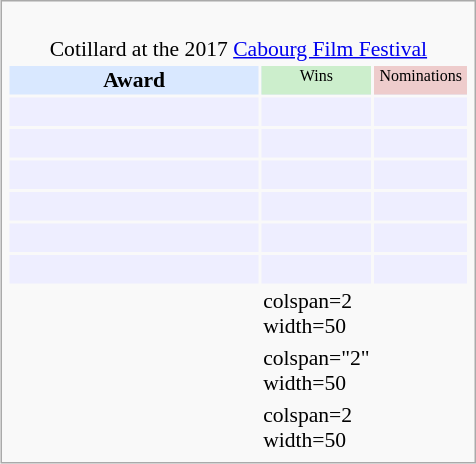<table class="infobox" style="width: 22em; text-align: left; font-size: 90%; vertical-align: middle;">
<tr>
<td colspan="3" style="text-align:center;"><br>Cotillard at the 2017 <a href='#'>Cabourg Film Festival</a></td>
</tr>
<tr bgcolor=#D9E8FF style="text-align:center;">
<th style="vertical-align: middle;">Award</th>
<td style="background:#cceecc; font-size:8pt;" width="60px">Wins</td>
<td style="background:#eecccc; font-size:8pt;" width="60px">Nominations</td>
</tr>
<tr bgcolor=#eeeeff>
<td align="center"><br></td>
<td></td>
<td></td>
</tr>
<tr bgcolor=#eeeeff>
<td align="center"><br></td>
<td></td>
<td></td>
</tr>
<tr bgcolor=#eeeeff>
<td align="center"><br></td>
<td></td>
<td></td>
</tr>
<tr bgcolor=#eeeeff>
<td align="center"><br></td>
<td></td>
<td></td>
</tr>
<tr bgcolor=#eeeeff>
<td align="center"><br></td>
<td></td>
<td></td>
</tr>
<tr bgcolor=#eeeeff>
<td align="center"><br></td>
<td></td>
<td></td>
</tr>
<tr>
<td></td>
<td>colspan=2 width=50 </td>
</tr>
<tr>
<td></td>
<td>colspan="2" width=50 </td>
</tr>
<tr>
<td></td>
<td>colspan=2 width=50 </td>
</tr>
</table>
